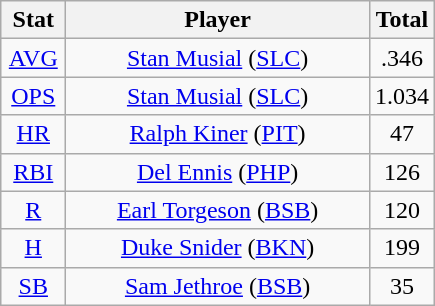<table class="wikitable" style="text-align:center;">
<tr>
<th style="width:15%;">Stat</th>
<th>Player</th>
<th style="width:15%;">Total</th>
</tr>
<tr>
<td><a href='#'>AVG</a></td>
<td><a href='#'>Stan Musial</a> (<a href='#'>SLC</a>)</td>
<td>.346</td>
</tr>
<tr>
<td><a href='#'>OPS</a></td>
<td><a href='#'>Stan Musial</a> (<a href='#'>SLC</a>)</td>
<td>1.034</td>
</tr>
<tr>
<td><a href='#'>HR</a></td>
<td><a href='#'>Ralph Kiner</a> (<a href='#'>PIT</a>)</td>
<td>47</td>
</tr>
<tr>
<td><a href='#'>RBI</a></td>
<td><a href='#'>Del Ennis</a> (<a href='#'>PHP</a>)</td>
<td>126</td>
</tr>
<tr>
<td><a href='#'>R</a></td>
<td><a href='#'>Earl Torgeson</a> (<a href='#'>BSB</a>)</td>
<td>120</td>
</tr>
<tr>
<td><a href='#'>H</a></td>
<td><a href='#'>Duke Snider</a> (<a href='#'>BKN</a>)</td>
<td>199</td>
</tr>
<tr>
<td><a href='#'>SB</a></td>
<td><a href='#'>Sam Jethroe</a> (<a href='#'>BSB</a>)</td>
<td>35</td>
</tr>
</table>
